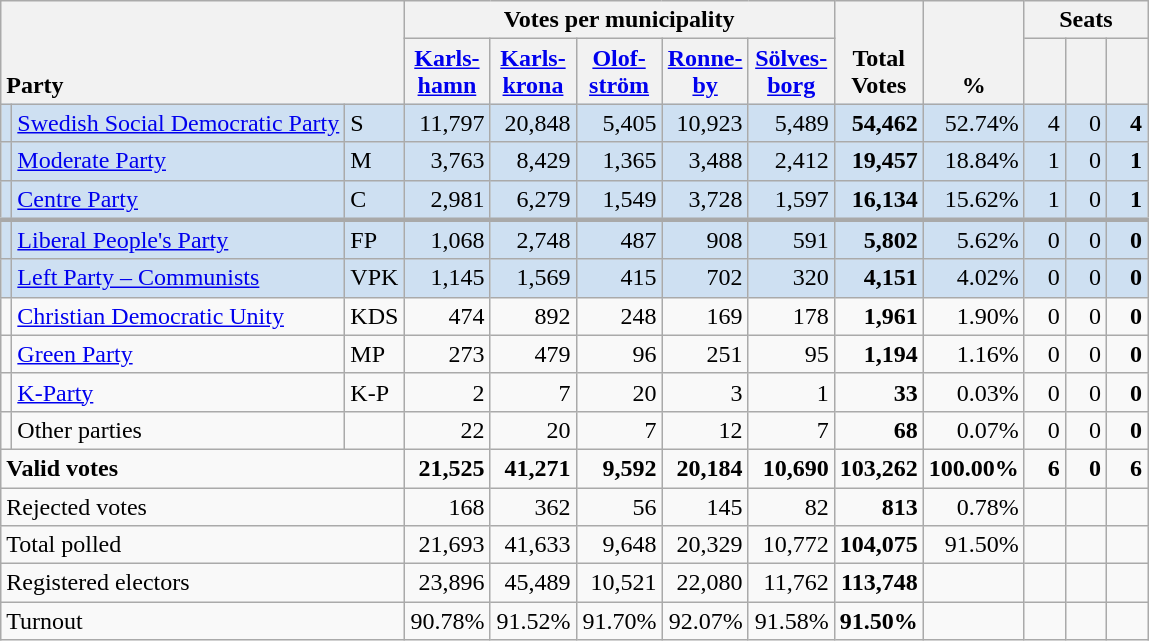<table class="wikitable" border="1" style="text-align:right;">
<tr>
<th style="text-align:left;" valign=bottom rowspan=2 colspan=3>Party</th>
<th colspan=5>Votes per municipality</th>
<th align=center valign=bottom rowspan=2 width="50">Total Votes</th>
<th align=center valign=bottom rowspan=2 width="50">%</th>
<th colspan=3>Seats</th>
</tr>
<tr>
<th align=center valign=bottom width="50"><a href='#'>Karls- hamn</a></th>
<th align=center valign=bottom width="50"><a href='#'>Karls- krona</a></th>
<th align=center valign=bottom width="50"><a href='#'>Olof- ström</a></th>
<th align=center valign=bottom width="50"><a href='#'>Ronne- by</a></th>
<th align=center valign=bottom width="50"><a href='#'>Sölves- borg</a></th>
<th align=center valign=bottom width="20"><small></small></th>
<th align=center valign=bottom width="20"><small><a href='#'></a></small></th>
<th align=center valign=bottom width="20"><small></small></th>
</tr>
<tr style="background:#CEE0F2;">
<td></td>
<td align=left style="white-space: nowrap;"><a href='#'>Swedish Social Democratic Party</a></td>
<td align=left>S</td>
<td>11,797</td>
<td>20,848</td>
<td>5,405</td>
<td>10,923</td>
<td>5,489</td>
<td><strong>54,462</strong></td>
<td>52.74%</td>
<td>4</td>
<td>0</td>
<td><strong>4</strong></td>
</tr>
<tr style="background:#CEE0F2;">
<td></td>
<td align=left><a href='#'>Moderate Party</a></td>
<td align=left>M</td>
<td>3,763</td>
<td>8,429</td>
<td>1,365</td>
<td>3,488</td>
<td>2,412</td>
<td><strong>19,457</strong></td>
<td>18.84%</td>
<td>1</td>
<td>0</td>
<td><strong>1</strong></td>
</tr>
<tr style="background:#CEE0F2;">
<td></td>
<td align=left><a href='#'>Centre Party</a></td>
<td align=left>C</td>
<td>2,981</td>
<td>6,279</td>
<td>1,549</td>
<td>3,728</td>
<td>1,597</td>
<td><strong>16,134</strong></td>
<td>15.62%</td>
<td>1</td>
<td>0</td>
<td><strong>1</strong></td>
</tr>
<tr style="background:#CEE0F2; border-top:3px solid darkgray;">
<td></td>
<td align=left><a href='#'>Liberal People's Party</a></td>
<td align=left>FP</td>
<td>1,068</td>
<td>2,748</td>
<td>487</td>
<td>908</td>
<td>591</td>
<td><strong>5,802</strong></td>
<td>5.62%</td>
<td>0</td>
<td>0</td>
<td><strong>0</strong></td>
</tr>
<tr style="background:#CEE0F2;">
<td></td>
<td align=left><a href='#'>Left Party – Communists</a></td>
<td align=left>VPK</td>
<td>1,145</td>
<td>1,569</td>
<td>415</td>
<td>702</td>
<td>320</td>
<td><strong>4,151</strong></td>
<td>4.02%</td>
<td>0</td>
<td>0</td>
<td><strong>0</strong></td>
</tr>
<tr>
<td></td>
<td align=left><a href='#'>Christian Democratic Unity</a></td>
<td align=left>KDS</td>
<td>474</td>
<td>892</td>
<td>248</td>
<td>169</td>
<td>178</td>
<td><strong>1,961</strong></td>
<td>1.90%</td>
<td>0</td>
<td>0</td>
<td><strong>0</strong></td>
</tr>
<tr>
<td></td>
<td align=left><a href='#'>Green Party</a></td>
<td align=left>MP</td>
<td>273</td>
<td>479</td>
<td>96</td>
<td>251</td>
<td>95</td>
<td><strong>1,194</strong></td>
<td>1.16%</td>
<td>0</td>
<td>0</td>
<td><strong>0</strong></td>
</tr>
<tr>
<td></td>
<td align=left><a href='#'>K-Party</a></td>
<td align=left>K-P</td>
<td>2</td>
<td>7</td>
<td>20</td>
<td>3</td>
<td>1</td>
<td><strong>33</strong></td>
<td>0.03%</td>
<td>0</td>
<td>0</td>
<td><strong>0</strong></td>
</tr>
<tr>
<td></td>
<td align=left>Other parties</td>
<td></td>
<td>22</td>
<td>20</td>
<td>7</td>
<td>12</td>
<td>7</td>
<td><strong>68</strong></td>
<td>0.07%</td>
<td>0</td>
<td>0</td>
<td><strong>0</strong></td>
</tr>
<tr style="font-weight:bold">
<td align=left colspan=3>Valid votes</td>
<td>21,525</td>
<td>41,271</td>
<td>9,592</td>
<td>20,184</td>
<td>10,690</td>
<td>103,262</td>
<td>100.00%</td>
<td>6</td>
<td>0</td>
<td>6</td>
</tr>
<tr>
<td align=left colspan=3>Rejected votes</td>
<td>168</td>
<td>362</td>
<td>56</td>
<td>145</td>
<td>82</td>
<td><strong>813</strong></td>
<td>0.78%</td>
<td></td>
<td></td>
<td></td>
</tr>
<tr>
<td align=left colspan=3>Total polled</td>
<td>21,693</td>
<td>41,633</td>
<td>9,648</td>
<td>20,329</td>
<td>10,772</td>
<td><strong>104,075</strong></td>
<td>91.50%</td>
<td></td>
<td></td>
<td></td>
</tr>
<tr>
<td align=left colspan=3>Registered electors</td>
<td>23,896</td>
<td>45,489</td>
<td>10,521</td>
<td>22,080</td>
<td>11,762</td>
<td><strong>113,748</strong></td>
<td></td>
<td></td>
<td></td>
<td></td>
</tr>
<tr>
<td align=left colspan=3>Turnout</td>
<td>90.78%</td>
<td>91.52%</td>
<td>91.70%</td>
<td>92.07%</td>
<td>91.58%</td>
<td><strong>91.50%</strong></td>
<td></td>
<td></td>
<td></td>
<td></td>
</tr>
</table>
